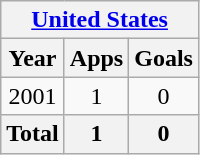<table class="wikitable" style="text-align:center">
<tr>
<th colspan=3><a href='#'>United States</a></th>
</tr>
<tr>
<th>Year</th>
<th>Apps</th>
<th>Goals</th>
</tr>
<tr>
<td>2001</td>
<td>1</td>
<td>0</td>
</tr>
<tr>
<th>Total</th>
<th>1</th>
<th>0</th>
</tr>
</table>
